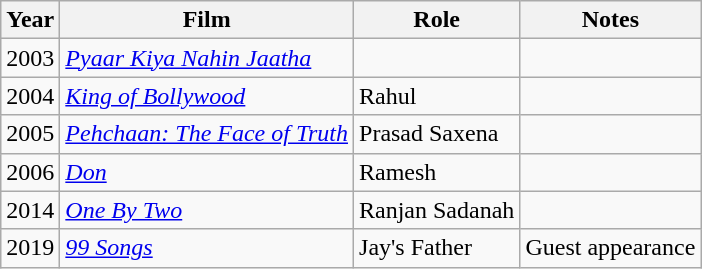<table class="wikitable sortable">
<tr>
<th>Year</th>
<th>Film</th>
<th>Role</th>
<th>Notes</th>
</tr>
<tr>
<td>2003</td>
<td><em><a href='#'>Pyaar Kiya Nahin Jaatha</a></em></td>
<td></td>
<td></td>
</tr>
<tr>
<td>2004</td>
<td><em><a href='#'>King of Bollywood</a></em></td>
<td>Rahul</td>
<td></td>
</tr>
<tr>
<td>2005</td>
<td><em><a href='#'>Pehchaan: The Face of Truth</a></em></td>
<td>Prasad Saxena</td>
<td></td>
</tr>
<tr>
<td>2006</td>
<td><em><a href='#'>Don</a></em></td>
<td>Ramesh</td>
<td></td>
</tr>
<tr>
<td>2014</td>
<td><em><a href='#'>One By Two</a></em></td>
<td>Ranjan Sadanah</td>
<td></td>
</tr>
<tr>
<td>2019</td>
<td><em><a href='#'>99 Songs</a> </em></td>
<td>Jay's Father</td>
<td>Guest appearance</td>
</tr>
</table>
